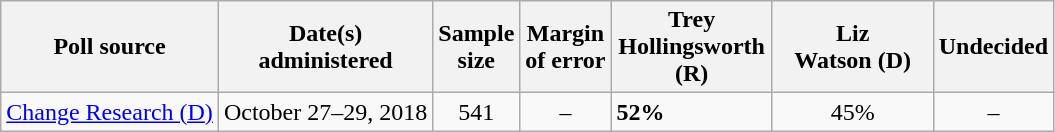<table class="wikitable">
<tr>
<th>Poll source</th>
<th>Date(s)<br>administered</th>
<th>Sample<br>size</th>
<th>Margin<br>of error</th>
<th style="width:100px;">Trey<br>Hollingsworth (R)</th>
<th style="width:100px;">Liz<br>Watson (D)</th>
<th>Undecided</th>
</tr>
<tr>
<td><a href='#'>Change Research (D)</a></td>
<td align="center">October 27–29, 2018</td>
<td align="center">541</td>
<td align="center">–</td>
<td><strong>52%</strong></td>
<td align="center">45%</td>
<td align="center">–</td>
</tr>
</table>
